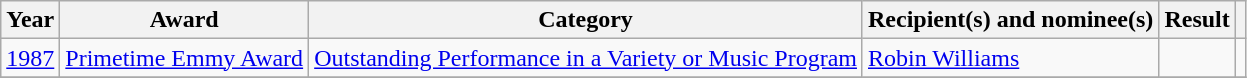<table class="wikitable">
<tr>
<th>Year</th>
<th>Award</th>
<th>Category</th>
<th>Recipient(s) and nominee(s)</th>
<th>Result</th>
<th class="unsortable"></th>
</tr>
<tr>
<td style="text-align:center;"><a href='#'>1987</a></td>
<td><a href='#'>Primetime Emmy Award</a></td>
<td><a href='#'>Outstanding Performance in a Variety or Music Program</a></td>
<td><a href='#'>Robin Williams</a></td>
<td></td>
<td></td>
</tr>
<tr>
</tr>
</table>
